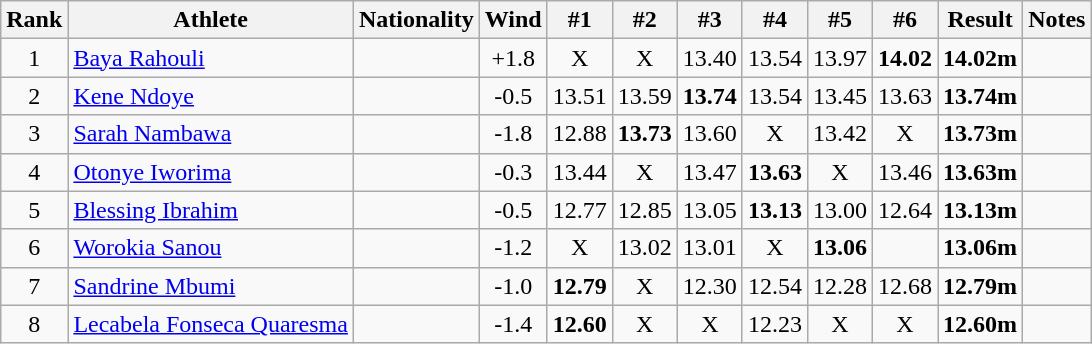<table class="wikitable sortable" style="text-align:center">
<tr>
<th>Rank</th>
<th>Athlete</th>
<th>Nationality</th>
<th>Wind</th>
<th>#1</th>
<th>#2</th>
<th>#3</th>
<th>#4</th>
<th>#5</th>
<th>#6</th>
<th>Result</th>
<th>Notes</th>
</tr>
<tr>
<td>1</td>
<td align=left><a href='#'>Baya Rahouli</a></td>
<td align=left></td>
<td>+1.8</td>
<td>X</td>
<td>X</td>
<td>13.40</td>
<td>13.54</td>
<td>13.97</td>
<td><strong>14.02</strong></td>
<td><strong>14.02m</strong></td>
<td></td>
</tr>
<tr>
<td>2</td>
<td align=left><a href='#'>Kene Ndoye</a></td>
<td align=left></td>
<td>-0.5</td>
<td>13.51</td>
<td>13.59</td>
<td><strong>13.74</strong></td>
<td>13.54</td>
<td>13.45</td>
<td>13.63</td>
<td><strong>13.74m</strong></td>
<td></td>
</tr>
<tr>
<td>3</td>
<td align=left><a href='#'>Sarah Nambawa</a></td>
<td align=left></td>
<td>-1.8</td>
<td>12.88</td>
<td><strong>13.73</strong></td>
<td>13.60</td>
<td>X</td>
<td>13.42</td>
<td>X</td>
<td><strong>13.73m</strong></td>
<td></td>
</tr>
<tr>
<td>4</td>
<td align=left><a href='#'>Otonye Iworima</a></td>
<td align=left></td>
<td>-0.3</td>
<td>13.44</td>
<td>X</td>
<td>13.47</td>
<td><strong>13.63</strong></td>
<td>X</td>
<td>13.46</td>
<td><strong>13.63m</strong></td>
<td></td>
</tr>
<tr>
<td>5</td>
<td align=left><a href='#'>Blessing Ibrahim</a></td>
<td align=left></td>
<td>-0.5</td>
<td>12.77</td>
<td>12.85</td>
<td>13.05</td>
<td><strong>13.13</strong></td>
<td>13.00</td>
<td>12.64</td>
<td><strong>13.13m</strong></td>
<td></td>
</tr>
<tr>
<td>6</td>
<td align=left><a href='#'>Worokia Sanou</a></td>
<td align=left></td>
<td>-1.2</td>
<td>X</td>
<td>13.02</td>
<td>13.01</td>
<td>X</td>
<td><strong>13.06</strong></td>
<td></td>
<td><strong>13.06m</strong></td>
<td></td>
</tr>
<tr>
<td>7</td>
<td align=left><a href='#'>Sandrine Mbumi</a></td>
<td align=left></td>
<td>-1.0</td>
<td><strong>12.79</strong></td>
<td>X</td>
<td>12.30</td>
<td>12.54</td>
<td>12.28</td>
<td>12.68</td>
<td><strong>12.79m</strong></td>
<td></td>
</tr>
<tr>
<td>8</td>
<td align=left><a href='#'>Lecabela Fonseca Quaresma</a></td>
<td align=left></td>
<td>-1.4</td>
<td><strong>12.60</strong></td>
<td>X</td>
<td>X</td>
<td>12.23</td>
<td>X</td>
<td>X</td>
<td><strong>12.60m</strong></td>
<td></td>
</tr>
</table>
